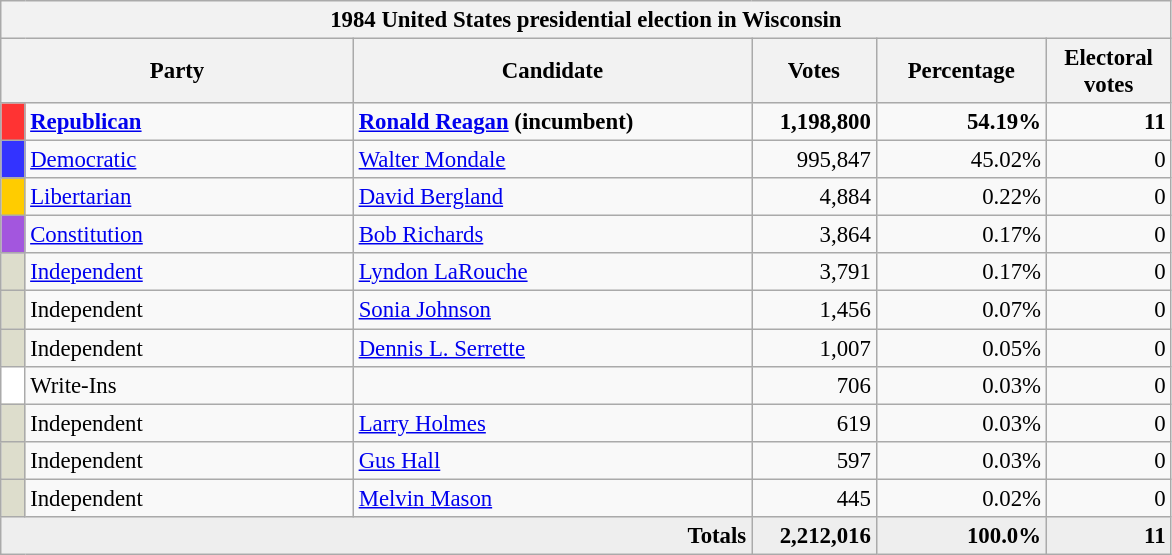<table class="wikitable" style="font-size: 95%;">
<tr>
<th colspan="6">1984 United States presidential election in Wisconsin</th>
</tr>
<tr>
<th colspan="2" style="width: 15em">Party</th>
<th style="width: 17em">Candidate</th>
<th style="width: 5em">Votes</th>
<th style="width: 7em">Percentage</th>
<th style="width: 5em">Electoral votes</th>
</tr>
<tr>
<th style="background:#f33; width:3px;"></th>
<td style="width: 130px"><strong><a href='#'>Republican</a></strong></td>
<td><strong><a href='#'>Ronald Reagan</a> (incumbent)</strong></td>
<td style="text-align:right;"><strong>1,198,800</strong></td>
<td style="text-align:right;"><strong>54.19%</strong></td>
<td style="text-align:right;"><strong>11</strong></td>
</tr>
<tr>
<th style="background:#33f; width:3px;"></th>
<td style="width: 130px"><a href='#'>Democratic</a></td>
<td><a href='#'>Walter Mondale</a></td>
<td style="text-align:right;">995,847</td>
<td style="text-align:right;">45.02%</td>
<td style="text-align:right;">0</td>
</tr>
<tr>
<th style="background:#FFCC00; width:3px;"></th>
<td style="width: 130px"><a href='#'>Libertarian</a></td>
<td><a href='#'>David Bergland</a></td>
<td style="text-align:right;">4,884</td>
<td style="text-align:right;">0.22%</td>
<td style="text-align:right;">0</td>
</tr>
<tr>
<th style="background:#A356DE; width:3px;"></th>
<td style="width: 130px"><a href='#'>Constitution</a></td>
<td><a href='#'>Bob Richards</a></td>
<td style="text-align:right;">3,864</td>
<td style="text-align:right;">0.17%</td>
<td style="text-align:right;">0</td>
</tr>
<tr>
<th style="background:#DDDDCC; width:3px;"></th>
<td style="width: 130px"><a href='#'>Independent</a></td>
<td><a href='#'>Lyndon LaRouche</a></td>
<td style="text-align:right;">3,791</td>
<td style="text-align:right;">0.17%</td>
<td style="text-align:right;">0</td>
</tr>
<tr>
<th style="background: #DDDDCC; width:3px;"></th>
<td style="width: 130px">Independent</td>
<td><a href='#'>Sonia Johnson</a></td>
<td style="text-align:right;">1,456</td>
<td style="text-align:right;">0.07%</td>
<td style="text-align:right;">0</td>
</tr>
<tr>
<th style="background: #DDDDCC; width:3px;"></th>
<td style="width: 130px">Independent</td>
<td><a href='#'>Dennis L. Serrette</a></td>
<td style="text-align:right;">1,007</td>
<td style="text-align:right;">0.05%</td>
<td style="text-align:right;">0</td>
</tr>
<tr>
<th style="background:#FFFFFF; width:3px;"></th>
<td style="width: 130px">Write-Ins</td>
<td></td>
<td style="text-align:right;">706</td>
<td style="text-align:right;">0.03%</td>
<td style="text-align:right;">0</td>
</tr>
<tr>
<th style="background: #DDDDCC; width:3px;"></th>
<td style="width: 130px">Independent</td>
<td><a href='#'>Larry Holmes</a></td>
<td style="text-align:right;">619</td>
<td style="text-align:right;">0.03%</td>
<td style="text-align:right;">0</td>
</tr>
<tr>
<th style="background: #DDDDCC; width:3px;"></th>
<td style="width: 130px">Independent</td>
<td><a href='#'>Gus Hall</a></td>
<td style="text-align:right;">597</td>
<td style="text-align:right;">0.03%</td>
<td style="text-align:right;">0</td>
</tr>
<tr>
<th style="background: #DDDDCC; width:3px;"></th>
<td style="width: 130px">Independent</td>
<td><a href='#'>Melvin Mason</a></td>
<td style="text-align:right;">445</td>
<td style="text-align:right;">0.02%</td>
<td style="text-align:right;">0</td>
</tr>
<tr style="background:#eee; text-align:right;">
<td colspan="3"><strong>Totals</strong></td>
<td><strong>2,212,016</strong></td>
<td><strong>100.0%</strong></td>
<td><strong>11</strong></td>
</tr>
</table>
